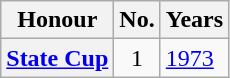<table class="wikitable plainrowheaders">
<tr>
<th scope=col>Honour</th>
<th scope=col>No.</th>
<th scope=col>Years</th>
</tr>
<tr>
<th scope=row><a href='#'>State Cup</a></th>
<td align=center>1</td>
<td><a href='#'>1973</a></td>
</tr>
</table>
